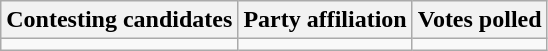<table class="wikitable sortable">
<tr>
<th>Contesting candidates</th>
<th>Party affiliation</th>
<th>Votes polled</th>
</tr>
<tr>
<td></td>
<td></td>
<td></td>
</tr>
</table>
